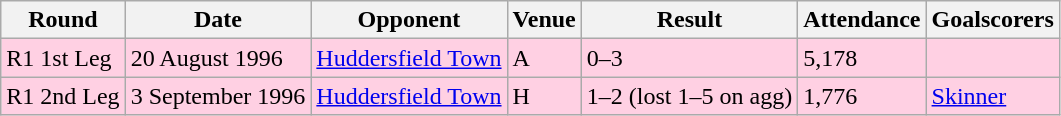<table class="wikitable">
<tr>
<th>Round</th>
<th>Date</th>
<th>Opponent</th>
<th>Venue</th>
<th>Result</th>
<th>Attendance</th>
<th>Goalscorers</th>
</tr>
<tr style="background-color: #ffd0e3;">
<td>R1 1st Leg</td>
<td>20 August 1996</td>
<td><a href='#'>Huddersfield Town</a></td>
<td>A</td>
<td>0–3</td>
<td>5,178</td>
<td></td>
</tr>
<tr style="background-color: #ffd0e3;">
<td>R1 2nd Leg</td>
<td>3 September 1996</td>
<td><a href='#'>Huddersfield Town</a></td>
<td>H</td>
<td>1–2 (lost 1–5 on agg)</td>
<td>1,776</td>
<td><a href='#'>Skinner</a></td>
</tr>
</table>
